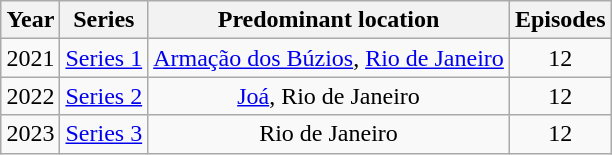<table class="wikitable" style="text-align:center; margin:auto;">
<tr>
<th>Year</th>
<th>Series</th>
<th>Predominant location</th>
<th>Episodes</th>
</tr>
<tr>
<td>2021</td>
<td><a href='#'>Series 1</a></td>
<td><a href='#'>Armação dos Búzios</a>, <a href='#'>Rio de Janeiro</a></td>
<td>12</td>
</tr>
<tr>
<td>2022</td>
<td><a href='#'>Series 2</a></td>
<td><a href='#'>Joá</a>, Rio de Janeiro</td>
<td>12</td>
</tr>
<tr>
<td>2023</td>
<td><a href='#'>Series 3</a></td>
<td>Rio de Janeiro</td>
<td>12</td>
</tr>
</table>
